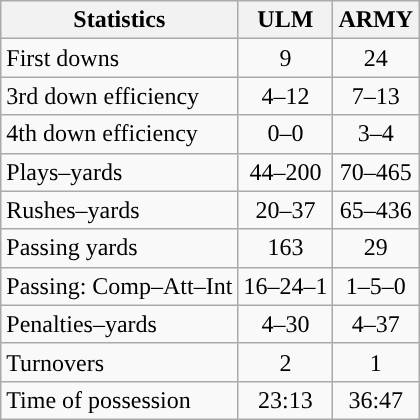<table class="wikitable">
<tr>
<th>Statistics</th>
<th>ULM</th>
<th>ARMY</th>
</tr>
<tr>
<td>First downs</td>
<td align=center>9</td>
<td align=center>24</td>
</tr>
<tr>
<td>3rd down efficiency</td>
<td align=center>4–12</td>
<td align=center>7–13</td>
</tr>
<tr>
<td>4th down efficiency</td>
<td align=center>0–0</td>
<td align=center>3–4</td>
</tr>
<tr>
<td>Plays–yards</td>
<td align=center>44–200</td>
<td align=center>70–465</td>
</tr>
<tr>
<td>Rushes–yards</td>
<td align=center>20–37</td>
<td align=center>65–436</td>
</tr>
<tr>
<td>Passing yards</td>
<td align=center>163</td>
<td align=center>29</td>
</tr>
<tr>
<td>Passing: Comp–Att–Int</td>
<td align=center>16–24–1</td>
<td align=center>1–5–0</td>
</tr>
<tr>
<td>Penalties–yards</td>
<td align=center>4–30</td>
<td align=center>4–37</td>
</tr>
<tr>
<td>Turnovers</td>
<td align=center>2</td>
<td align=center>1</td>
</tr>
<tr>
<td>Time of possession</td>
<td align=center>23:13</td>
<td align=center>36:47</td>
</tr>
</table>
